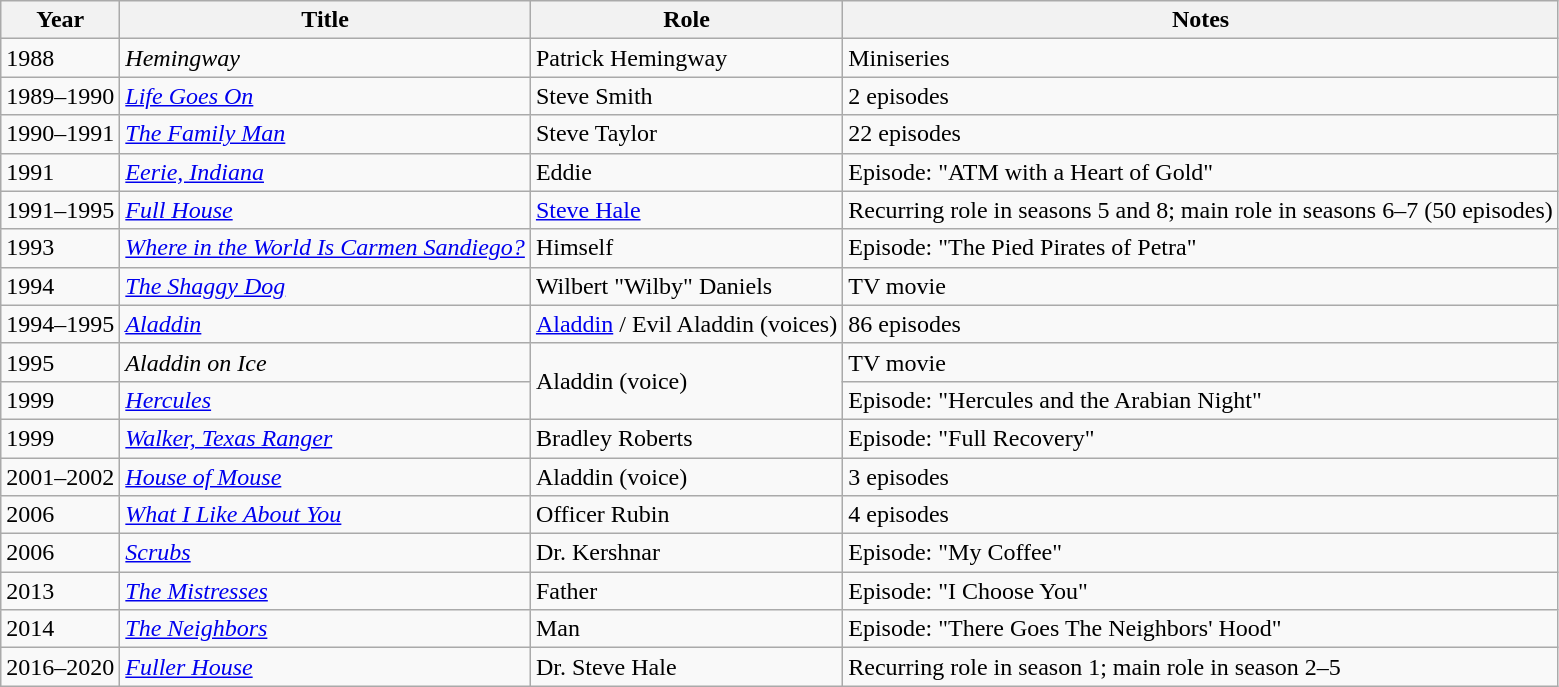<table class="wikitable sortable">
<tr>
<th>Year</th>
<th>Title</th>
<th>Role</th>
<th class="unsortable">Notes</th>
</tr>
<tr>
<td>1988</td>
<td><em>Hemingway</em></td>
<td>Patrick Hemingway</td>
<td>Miniseries</td>
</tr>
<tr>
<td>1989–1990</td>
<td><em><a href='#'>Life Goes On</a></em></td>
<td>Steve Smith</td>
<td>2 episodes</td>
</tr>
<tr>
<td>1990–1991</td>
<td><em><a href='#'>The Family Man</a></em></td>
<td>Steve Taylor</td>
<td>22 episodes</td>
</tr>
<tr>
<td>1991</td>
<td><em><a href='#'>Eerie, Indiana</a></em></td>
<td>Eddie</td>
<td>Episode: "ATM with a Heart of Gold"</td>
</tr>
<tr>
<td>1991–1995</td>
<td><em><a href='#'>Full House</a></em></td>
<td><a href='#'>Steve Hale</a></td>
<td>Recurring role in seasons 5 and 8; main role in seasons 6–7 (50 episodes)</td>
</tr>
<tr>
<td>1993</td>
<td><em><a href='#'>Where in the World Is Carmen Sandiego?</a></em></td>
<td>Himself</td>
<td>Episode: "The Pied Pirates of Petra"</td>
</tr>
<tr>
<td>1994</td>
<td><em><a href='#'>The Shaggy Dog</a></em></td>
<td>Wilbert "Wilby" Daniels</td>
<td>TV movie</td>
</tr>
<tr>
<td>1994–1995</td>
<td><em><a href='#'>Aladdin</a></em></td>
<td><a href='#'>Aladdin</a> / Evil Aladdin (voices)</td>
<td>86 episodes</td>
</tr>
<tr>
<td>1995</td>
<td><em>Aladdin on Ice</em></td>
<td rowspan="2">Aladdin (voice)</td>
<td>TV movie</td>
</tr>
<tr>
<td>1999</td>
<td><em><a href='#'>Hercules</a></em></td>
<td>Episode: "Hercules and the Arabian Night"</td>
</tr>
<tr>
<td>1999</td>
<td><em><a href='#'>Walker, Texas Ranger</a></em></td>
<td>Bradley Roberts</td>
<td>Episode: "Full Recovery"</td>
</tr>
<tr>
<td>2001–2002</td>
<td><em><a href='#'>House of Mouse</a></em></td>
<td>Aladdin (voice)</td>
<td>3 episodes</td>
</tr>
<tr>
<td>2006</td>
<td><em><a href='#'>What I Like About You</a></em></td>
<td>Officer Rubin</td>
<td>4 episodes</td>
</tr>
<tr>
<td>2006</td>
<td><em><a href='#'>Scrubs</a></em></td>
<td>Dr. Kershnar</td>
<td>Episode: "My Coffee"</td>
</tr>
<tr>
<td>2013</td>
<td><em><a href='#'>The Mistresses</a></em></td>
<td>Father</td>
<td>Episode: "I Choose You"</td>
</tr>
<tr>
<td>2014</td>
<td><em><a href='#'>The Neighbors</a></em></td>
<td>Man</td>
<td>Episode: "There Goes The Neighbors' Hood"</td>
</tr>
<tr>
<td>2016–2020</td>
<td><em><a href='#'>Fuller House</a></em></td>
<td>Dr. Steve Hale</td>
<td>Recurring role in season 1; main role in season 2–5</td>
</tr>
</table>
